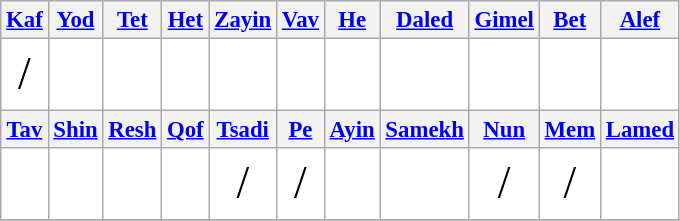<table class="wikitable" style="font-size: 95%;text-align:center;white-space:nowrap" dir="rtl">
<tr>
<th><strong><a href='#'>Alef </a></strong></th>
<th><strong><a href='#'>Bet </a></strong></th>
<th><strong><a href='#'>Gimel </a></strong></th>
<th><strong><a href='#'>Daled </a></strong></th>
<th><strong><a href='#'>He </a></strong></th>
<th><strong><a href='#'>Vav </a></strong></th>
<th><strong><a href='#'>Zayin </a></strong></th>
<th><strong><a href='#'>Het </a></strong></th>
<th><strong><a href='#'>Tet </a></strong></th>
<th><strong><a href='#'>Yod </a></strong></th>
<th><strong><a href='#'>Kaf </a></strong></th>
</tr>
<tr style="font-size: 200%;">
<td align="center" style="background-color:white"></td>
<td align="center" style="background-color:white"></td>
<td align="center" style="background-color:white"></td>
<td align="center" style="background-color:white"></td>
<td align="center" style="background-color:white"></td>
<td align="center" style="background-color:white"></td>
<td align="center" style="background-color:white"></td>
<td align="center" style="background-color:white"></td>
<td align="center" style="background-color:white"></td>
<td align="center" style="background-color:white"></td>
<td align="center" style="background-color:white">/</td>
</tr>
<tr>
<th><strong><a href='#'>Lamed </a></strong></th>
<th><strong><a href='#'>Mem </a></strong></th>
<th><strong><a href='#'>Nun </a></strong></th>
<th><strong><a href='#'>Samekh </a></strong></th>
<th><strong><a href='#'>Ayin </a></strong></th>
<th><strong><a href='#'>Pe </a></strong></th>
<th><strong><a href='#'>Tsadi </a></strong></th>
<th><strong><a href='#'>Qof </a></strong></th>
<th><strong><a href='#'>Resh </a></strong></th>
<th><strong><a href='#'>Shin </a></strong></th>
<th><strong><a href='#'>Tav </a></strong></th>
</tr>
<tr style="font-size: 200%;">
<td align="center" style="background-color:white"></td>
<td align="center" style="background-color:white">/</td>
<td align="center" style="background-color:white">/</td>
<td align="center" style="background-color:white"></td>
<td align="center" style="background-color:white"></td>
<td align="center" style="background-color:white">/</td>
<td align="center" style="background-color:white">/</td>
<td align="center" style="background-color:white"></td>
<td align="center" style="background-color:white"></td>
<td align="center" style="background-color:white"></td>
<td align="center" style="background-color:white"></td>
</tr>
<tr>
</tr>
</table>
